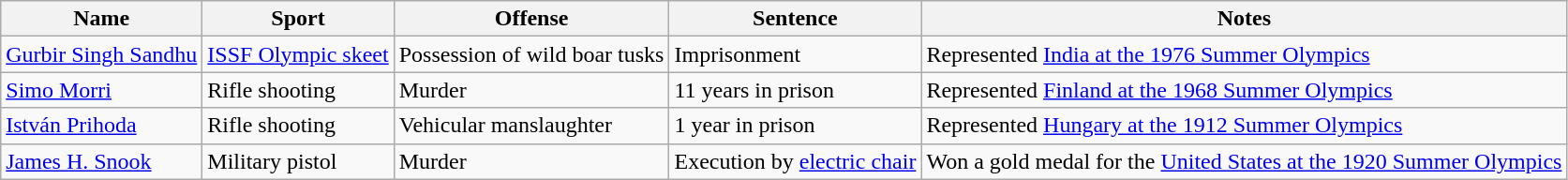<table class="wikitable">
<tr>
<th>Name</th>
<th>Sport</th>
<th>Offense</th>
<th>Sentence</th>
<th>Notes</th>
</tr>
<tr>
<td><a href='#'>Gurbir Singh Sandhu</a></td>
<td><a href='#'>ISSF Olympic skeet</a></td>
<td>Possession of wild boar tusks</td>
<td>Imprisonment</td>
<td>Represented <a href='#'>India at the 1976 Summer Olympics</a></td>
</tr>
<tr>
<td><a href='#'>Simo Morri</a></td>
<td>Rifle shooting</td>
<td>Murder</td>
<td>11 years in prison</td>
<td>Represented <a href='#'>Finland at the 1968 Summer Olympics</a></td>
</tr>
<tr>
<td><a href='#'>István Prihoda</a></td>
<td>Rifle shooting</td>
<td>Vehicular manslaughter</td>
<td>1 year in prison</td>
<td>Represented <a href='#'>Hungary at the 1912 Summer Olympics</a></td>
</tr>
<tr>
<td><a href='#'>James H. Snook</a></td>
<td>Military pistol</td>
<td>Murder</td>
<td>Execution by <a href='#'>electric chair</a></td>
<td>Won a gold medal for the <a href='#'>United States at the 1920 Summer Olympics</a></td>
</tr>
</table>
